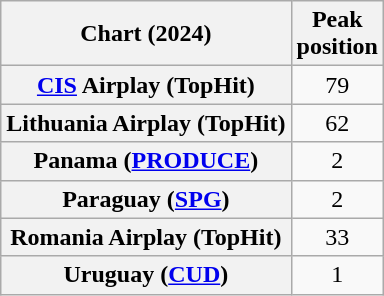<table class="wikitable sortable plainrowheaders" style="text-align:center">
<tr>
<th scope="col">Chart (2024)</th>
<th scope="col">Peak<br>position</th>
</tr>
<tr>
<th scope="row"><a href='#'>CIS</a> Airplay (TopHit)</th>
<td>79</td>
</tr>
<tr>
<th scope="row">Lithuania Airplay (TopHit)</th>
<td>62</td>
</tr>
<tr>
<th scope="row">Panama (<a href='#'>PRODUCE</a>)</th>
<td>2</td>
</tr>
<tr>
<th scope="row">Paraguay (<a href='#'>SPG</a>)</th>
<td>2</td>
</tr>
<tr>
<th scope="row">Romania Airplay (TopHit)</th>
<td>33</td>
</tr>
<tr>
<th scope="row">Uruguay (<a href='#'>CUD</a>)</th>
<td>1</td>
</tr>
</table>
